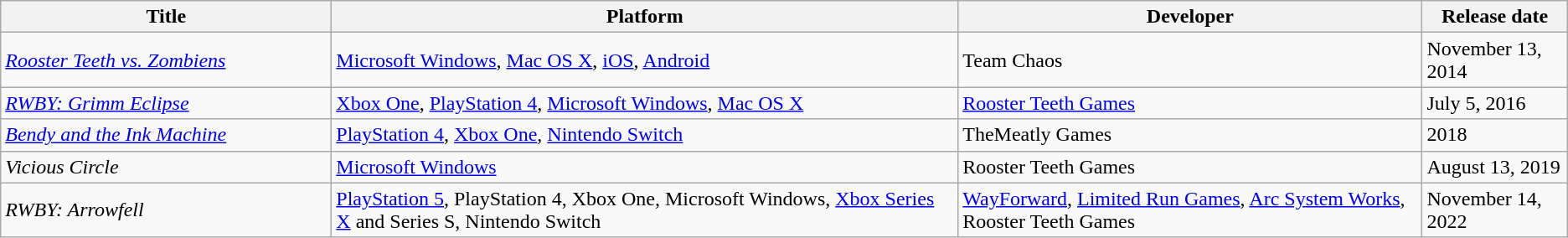<table class="wikitable plainrowheaders" style="text-align:left;">
<tr>
<th scope="col" style="width:16em;">Title</th>
<th scope="col">Platform</th>
<th scope="col">Developer</th>
<th scope="col">Release date</th>
</tr>
<tr>
<td><em><a href='#'>Rooster Teeth vs. Zombiens</a></em></td>
<td><a href='#'>Microsoft Windows</a>, <a href='#'>Mac OS X</a>, <a href='#'>iOS</a>, <a href='#'>Android</a></td>
<td>Team Chaos</td>
<td>November 13, 2014</td>
</tr>
<tr>
<td><em><a href='#'>RWBY: Grimm Eclipse</a></em></td>
<td><a href='#'>Xbox One</a>, <a href='#'>PlayStation 4</a>, <a href='#'>Microsoft Windows</a>, <a href='#'>Mac OS X</a></td>
<td><a href='#'>Rooster Teeth Games</a></td>
<td>July 5, 2016</td>
</tr>
<tr>
<td><em><a href='#'>Bendy and the Ink Machine</a></em></td>
<td><a href='#'>PlayStation 4</a>, <a href='#'>Xbox One</a>, <a href='#'>Nintendo Switch</a></td>
<td>TheMeatly Games</td>
<td>2018</td>
</tr>
<tr>
<td><em>Vicious Circle</em></td>
<td><a href='#'>Microsoft Windows</a></td>
<td>Rooster Teeth Games</td>
<td>August 13, 2019</td>
</tr>
<tr>
<td><em>RWBY: Arrowfell</em></td>
<td><a href='#'>PlayStation 5</a>, PlayStation 4, Xbox One, Microsoft Windows, <a href='#'>Xbox Series X</a> and Series S, Nintendo Switch</td>
<td><a href='#'>WayForward</a>, <a href='#'>Limited Run Games</a>, <a href='#'>Arc System Works</a>, Rooster Teeth Games</td>
<td>November 14, 2022</td>
</tr>
</table>
